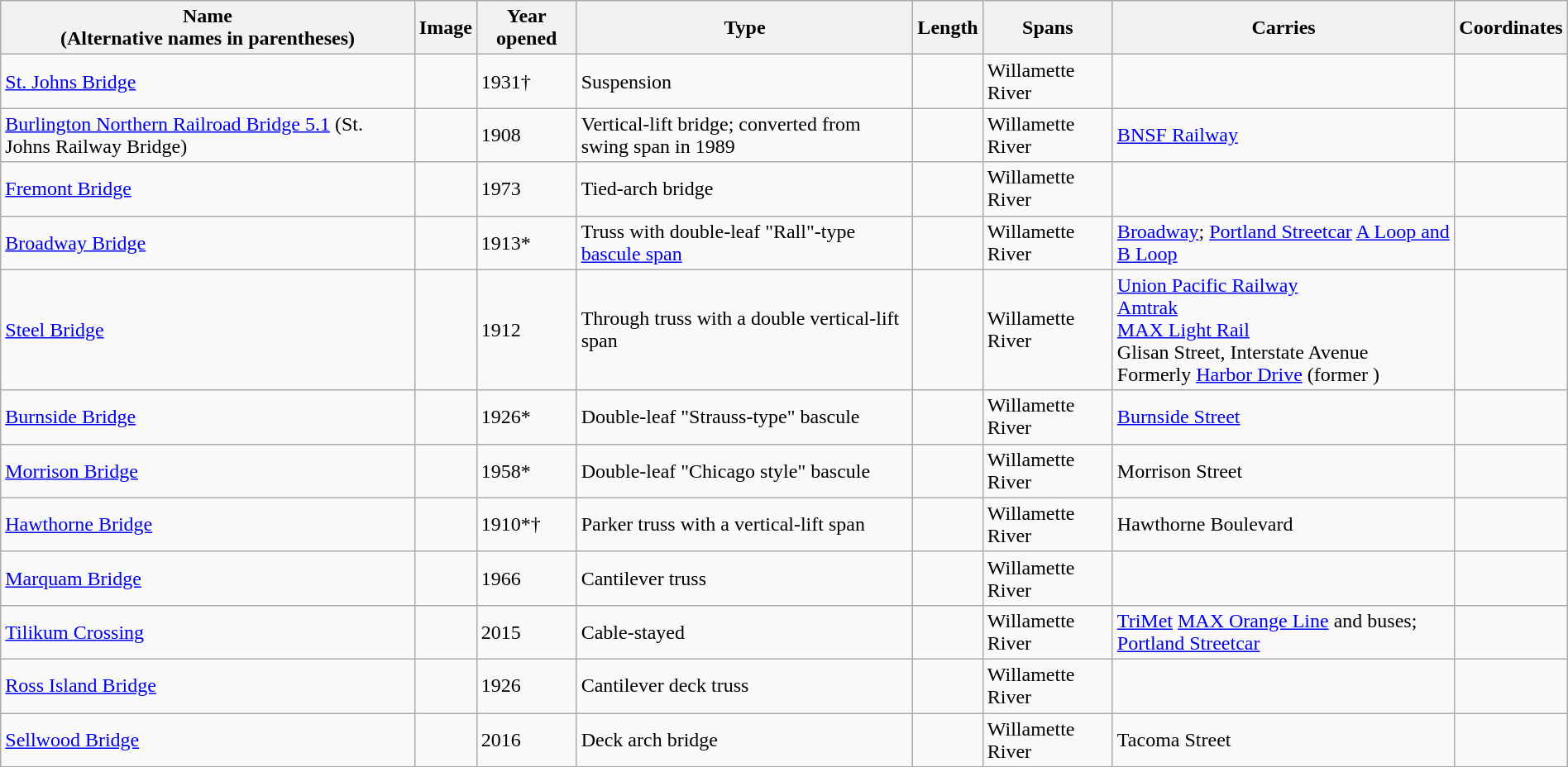<table class="wikitable sortable" width="100%">
<tr>
<th scope="col">Name<br>(Alternative names in parentheses)</th>
<th scope="col" class="unsortable">Image</th>
<th scope="col">Year opened</th>
<th scope="col">Type</th>
<th scope="col">Length</th>
<th scope="col">Spans</th>
<th scope="col">Carries</th>
<th scope="col">Coordinates</th>
</tr>
<tr>
<td><a href='#'>St. Johns Bridge</a></td>
<td></td>
<td>1931†</td>
<td>Suspension</td>
<td></td>
<td>Willamette River</td>
<td></td>
<td></td>
</tr>
<tr>
<td><a href='#'>Burlington Northern Railroad Bridge 5.1</a> (St. Johns Railway Bridge)</td>
<td></td>
<td>1908</td>
<td>Vertical-lift bridge; converted from swing span in 1989</td>
<td></td>
<td>Willamette River</td>
<td><a href='#'>BNSF Railway</a></td>
<td></td>
</tr>
<tr>
<td><a href='#'>Fremont Bridge</a></td>
<td></td>
<td>1973</td>
<td>Tied-arch bridge</td>
<td></td>
<td>Willamette River</td>
<td></td>
<td></td>
</tr>
<tr>
<td><a href='#'>Broadway Bridge</a></td>
<td></td>
<td>1913*</td>
<td>Truss with double-leaf "Rall"-type <a href='#'>bascule span</a></td>
<td></td>
<td>Willamette River</td>
<td><a href='#'>Broadway</a>; <a href='#'>Portland Streetcar</a> <a href='#'>A Loop and B Loop</a></td>
<td></td>
</tr>
<tr>
<td><a href='#'>Steel Bridge</a></td>
<td></td>
<td>1912</td>
<td>Through truss with a double vertical-lift span</td>
<td></td>
<td>Willamette River</td>
<td><a href='#'>Union Pacific Railway</a><br><a href='#'>Amtrak</a><br><a href='#'>MAX Light Rail</a><br>Glisan Street, Interstate Avenue<br>Formerly <a href='#'>Harbor Drive</a> (former )</td>
<td></td>
</tr>
<tr>
<td><a href='#'>Burnside Bridge</a></td>
<td></td>
<td>1926*</td>
<td>Double-leaf "Strauss-type" bascule</td>
<td></td>
<td>Willamette River</td>
<td><a href='#'>Burnside Street</a></td>
<td></td>
</tr>
<tr>
<td><a href='#'>Morrison Bridge</a></td>
<td></td>
<td>1958*</td>
<td>Double-leaf "Chicago style" bascule</td>
<td></td>
<td>Willamette River</td>
<td>Morrison Street</td>
<td></td>
</tr>
<tr>
<td><a href='#'>Hawthorne Bridge</a></td>
<td></td>
<td>1910*†</td>
<td>Parker truss with a vertical-lift span</td>
<td></td>
<td>Willamette River</td>
<td>Hawthorne Boulevard</td>
<td></td>
</tr>
<tr>
<td><a href='#'>Marquam Bridge</a></td>
<td></td>
<td>1966</td>
<td>Cantilever truss</td>
<td></td>
<td>Willamette River</td>
<td></td>
<td></td>
</tr>
<tr>
<td><a href='#'>Tilikum Crossing</a></td>
<td></td>
<td>2015</td>
<td>Cable-stayed</td>
<td></td>
<td>Willamette River</td>
<td><a href='#'>TriMet</a> <a href='#'>MAX Orange Line</a> and buses; <a href='#'>Portland Streetcar</a></td>
<td></td>
</tr>
<tr>
<td><a href='#'>Ross Island Bridge</a></td>
<td></td>
<td>1926</td>
<td>Cantilever deck truss</td>
<td></td>
<td>Willamette River</td>
<td></td>
<td></td>
</tr>
<tr>
<td><a href='#'>Sellwood Bridge</a></td>
<td></td>
<td>2016</td>
<td>Deck arch bridge</td>
<td></td>
<td>Willamette River</td>
<td>Tacoma Street</td>
<td></td>
</tr>
</table>
